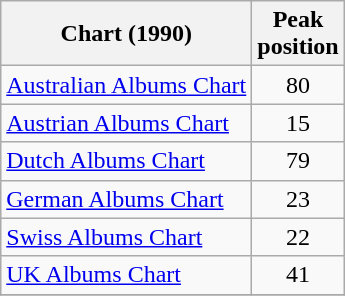<table class="wikitable sortable plainrowheaders">
<tr>
<th scope="col">Chart (1990)</th>
<th scope="col">Peak<br>position</th>
</tr>
<tr>
<td><a href='#'>Australian Albums Chart</a></td>
<td style="text-align:center;">80</td>
</tr>
<tr>
<td><a href='#'>Austrian Albums Chart</a></td>
<td style="text-align:center;">15</td>
</tr>
<tr>
<td><a href='#'>Dutch Albums Chart</a></td>
<td style="text-align:center;">79</td>
</tr>
<tr>
<td><a href='#'>German Albums Chart</a></td>
<td style="text-align:center;">23</td>
</tr>
<tr>
<td><a href='#'>Swiss Albums Chart</a></td>
<td style="text-align:center;">22</td>
</tr>
<tr>
<td><a href='#'>UK Albums Chart</a></td>
<td align="center">41</td>
</tr>
<tr>
</tr>
</table>
